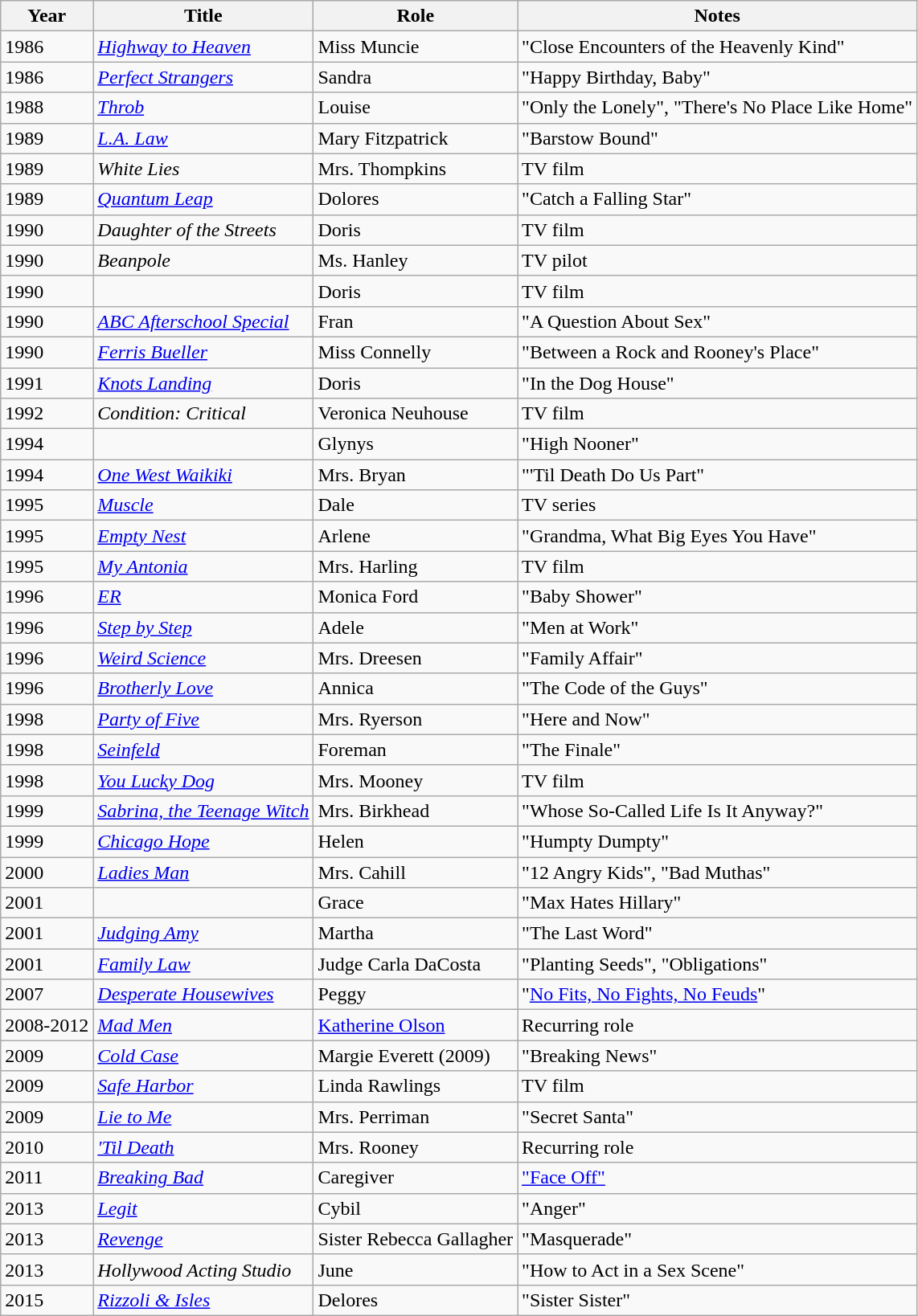<table class="wikitable sortable">
<tr>
<th>Year</th>
<th>Title</th>
<th>Role</th>
<th class="unsortable">Notes</th>
</tr>
<tr>
<td>1986</td>
<td><em><a href='#'>Highway to Heaven</a></em></td>
<td>Miss Muncie</td>
<td>"Close Encounters of the Heavenly Kind"</td>
</tr>
<tr>
<td>1986</td>
<td><em><a href='#'>Perfect Strangers</a></em></td>
<td>Sandra</td>
<td>"Happy Birthday, Baby"</td>
</tr>
<tr>
<td>1988</td>
<td><em><a href='#'>Throb</a></em></td>
<td>Louise</td>
<td>"Only the Lonely", "There's No Place Like Home"</td>
</tr>
<tr>
<td>1989</td>
<td><em><a href='#'>L.A. Law</a></em></td>
<td>Mary Fitzpatrick</td>
<td>"Barstow Bound"</td>
</tr>
<tr>
<td>1989</td>
<td><em>White Lies</em></td>
<td>Mrs. Thompkins</td>
<td>TV film</td>
</tr>
<tr>
<td>1989</td>
<td><em><a href='#'>Quantum Leap</a></em></td>
<td>Dolores</td>
<td>"Catch a Falling Star"</td>
</tr>
<tr>
<td>1990</td>
<td><em>Daughter of the Streets</em></td>
<td>Doris</td>
<td>TV film</td>
</tr>
<tr>
<td>1990</td>
<td><em>Beanpole</em></td>
<td>Ms. Hanley</td>
<td>TV pilot</td>
</tr>
<tr>
<td>1990</td>
<td><em></em></td>
<td>Doris</td>
<td>TV film</td>
</tr>
<tr>
<td>1990</td>
<td><em><a href='#'>ABC Afterschool Special</a></em></td>
<td>Fran</td>
<td>"A Question About Sex"</td>
</tr>
<tr>
<td>1990</td>
<td><em><a href='#'>Ferris Bueller</a></em></td>
<td>Miss Connelly</td>
<td>"Between a Rock and Rooney's Place"</td>
</tr>
<tr>
<td>1991</td>
<td><em><a href='#'>Knots Landing</a></em></td>
<td>Doris</td>
<td>"In the Dog House"</td>
</tr>
<tr>
<td>1992</td>
<td><em>Condition: Critical</em></td>
<td>Veronica Neuhouse</td>
<td>TV film</td>
</tr>
<tr>
<td>1994</td>
<td><em></em></td>
<td>Glynys</td>
<td>"High Nooner"</td>
</tr>
<tr>
<td>1994</td>
<td><em><a href='#'>One West Waikiki</a></em></td>
<td>Mrs. Bryan</td>
<td>"'Til Death Do Us Part"</td>
</tr>
<tr>
<td>1995</td>
<td><em><a href='#'>Muscle</a></em></td>
<td>Dale</td>
<td>TV series</td>
</tr>
<tr>
<td>1995</td>
<td><em><a href='#'>Empty Nest</a></em></td>
<td>Arlene</td>
<td>"Grandma, What Big Eyes You Have"</td>
</tr>
<tr>
<td>1995</td>
<td><em><a href='#'>My Antonia</a></em></td>
<td>Mrs. Harling</td>
<td>TV film</td>
</tr>
<tr>
<td>1996</td>
<td><em><a href='#'>ER</a></em></td>
<td>Monica Ford</td>
<td>"Baby Shower"</td>
</tr>
<tr>
<td>1996</td>
<td><em><a href='#'>Step by Step</a></em></td>
<td>Adele</td>
<td>"Men at Work"</td>
</tr>
<tr>
<td>1996</td>
<td><em><a href='#'>Weird Science</a></em></td>
<td>Mrs. Dreesen</td>
<td>"Family Affair"</td>
</tr>
<tr>
<td>1996</td>
<td><em><a href='#'>Brotherly Love</a></em></td>
<td>Annica</td>
<td>"The Code of the Guys"</td>
</tr>
<tr>
<td>1998</td>
<td><em><a href='#'>Party of Five</a></em></td>
<td>Mrs. Ryerson</td>
<td>"Here and Now"</td>
</tr>
<tr>
<td>1998</td>
<td><em><a href='#'>Seinfeld</a></em></td>
<td>Foreman</td>
<td>"The Finale"</td>
</tr>
<tr>
<td>1998</td>
<td><em><a href='#'>You Lucky Dog</a></em></td>
<td>Mrs. Mooney</td>
<td>TV film</td>
</tr>
<tr>
<td>1999</td>
<td><em><a href='#'>Sabrina, the Teenage Witch</a></em></td>
<td>Mrs. Birkhead</td>
<td>"Whose So-Called Life Is It Anyway?"</td>
</tr>
<tr>
<td>1999</td>
<td><em><a href='#'>Chicago Hope</a></em></td>
<td>Helen</td>
<td>"Humpty Dumpty"</td>
</tr>
<tr>
<td>2000</td>
<td><em><a href='#'>Ladies Man</a></em></td>
<td>Mrs. Cahill</td>
<td>"12 Angry Kids", "Bad Muthas"</td>
</tr>
<tr>
<td>2001</td>
<td><em></em></td>
<td>Grace</td>
<td>"Max Hates Hillary"</td>
</tr>
<tr>
<td>2001</td>
<td><em><a href='#'>Judging Amy</a></em></td>
<td>Martha</td>
<td>"The Last Word"</td>
</tr>
<tr>
<td>2001</td>
<td><em><a href='#'>Family Law</a></em></td>
<td>Judge Carla DaCosta</td>
<td>"Planting Seeds", "Obligations"</td>
</tr>
<tr>
<td>2007</td>
<td><em><a href='#'>Desperate Housewives</a></em></td>
<td>Peggy</td>
<td>"<a href='#'>No Fits, No Fights, No Feuds</a>"</td>
</tr>
<tr>
<td>2008-2012</td>
<td><em><a href='#'>Mad Men</a></em></td>
<td><a href='#'>Katherine Olson</a></td>
<td>Recurring role</td>
</tr>
<tr>
<td>2009</td>
<td><em><a href='#'>Cold Case</a></em></td>
<td>Margie Everett (2009)</td>
<td>"Breaking News"</td>
</tr>
<tr>
<td>2009</td>
<td><em><a href='#'>Safe Harbor</a></em></td>
<td>Linda Rawlings</td>
<td>TV film</td>
</tr>
<tr>
<td>2009</td>
<td><em><a href='#'>Lie to Me</a></em></td>
<td>Mrs. Perriman</td>
<td>"Secret Santa"</td>
</tr>
<tr>
<td>2010</td>
<td><em><a href='#'>'Til Death</a></em></td>
<td>Mrs. Rooney</td>
<td>Recurring role</td>
</tr>
<tr>
<td>2011</td>
<td><em><a href='#'>Breaking Bad</a></em></td>
<td>Caregiver</td>
<td><a href='#'>"Face Off"</a></td>
</tr>
<tr>
<td>2013</td>
<td><em><a href='#'>Legit</a></em></td>
<td>Cybil</td>
<td>"Anger"</td>
</tr>
<tr>
<td>2013</td>
<td><em><a href='#'>Revenge</a></em></td>
<td>Sister Rebecca Gallagher</td>
<td>"Masquerade"</td>
</tr>
<tr>
<td>2013</td>
<td><em>Hollywood Acting Studio</em></td>
<td>June</td>
<td>"How to Act in a Sex Scene"</td>
</tr>
<tr>
<td>2015</td>
<td><em><a href='#'>Rizzoli & Isles</a></em></td>
<td>Delores</td>
<td>"Sister Sister"</td>
</tr>
</table>
